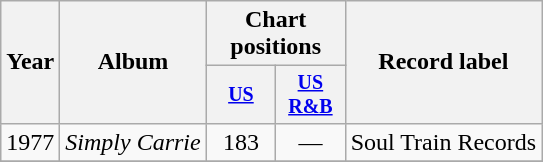<table class="wikitable" style="text-align:center;">
<tr>
<th rowspan="2">Year</th>
<th rowspan="2">Album</th>
<th colspan="2">Chart positions</th>
<th rowspan="2">Record label</th>
</tr>
<tr style="font-size:smaller;">
<th width="40"><a href='#'>US</a></th>
<th width="40"><a href='#'>US<br>R&B</a></th>
</tr>
<tr>
<td rowspan="1">1977</td>
<td align="left"><em>Simply Carrie</em></td>
<td>183</td>
<td>—</td>
<td rowspan="1">Soul Train Records</td>
</tr>
<tr>
</tr>
</table>
